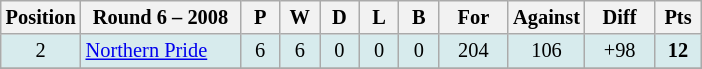<table class="wikitable" style="text-align:center; font-size:85%;">
<tr>
<th width=40 abbr="Position">Position</th>
<th width=100>Round 6 – 2008</th>
<th width=20 abbr="Played">P</th>
<th width=20 abbr="Won">W</th>
<th width=20 abbr="Drawn">D</th>
<th width=20 abbr="Lost">L</th>
<th width=20 abbr="Bye">B</th>
<th width=40 abbr="Points for">For</th>
<th width=40 abbr="Points against">Against</th>
<th width=40 abbr="Points difference">Diff</th>
<th width=25 abbr="Points">Pts</th>
</tr>
<tr style="background: #d7ebed;">
<td>2</td>
<td style="text-align:left;"> <a href='#'>Northern Pride</a></td>
<td>6</td>
<td>6</td>
<td>0</td>
<td>0</td>
<td>0</td>
<td>204</td>
<td>106</td>
<td>+98</td>
<td><strong>12</strong></td>
</tr>
<tr>
</tr>
</table>
